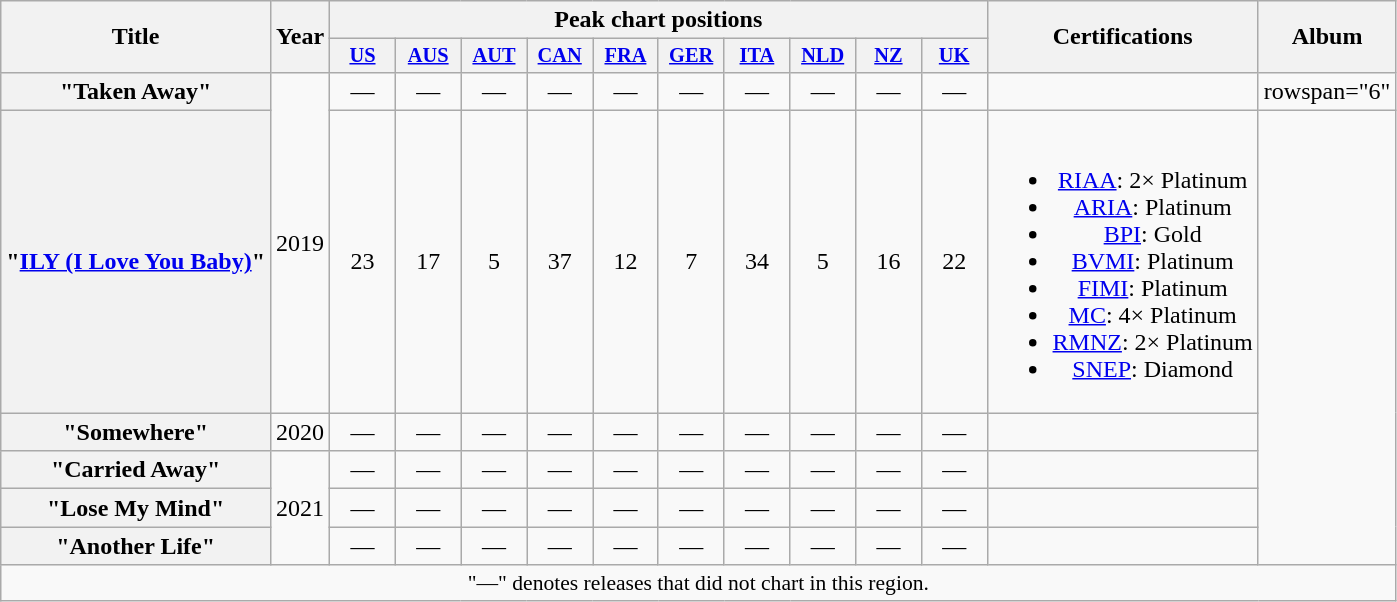<table class="wikitable plainrowheaders" style="text-align:center;">
<tr>
<th scope="col" rowspan="2">Title</th>
<th scope="col" rowspan="2">Year</th>
<th scope="col" colspan="10">Peak chart positions</th>
<th scope="col" rowspan="2">Certifications</th>
<th scope="col" rowspan="2">Album</th>
</tr>
<tr>
<th scope="col" style="width:2.75em;font-size:85%;"><a href='#'>US</a><br></th>
<th scope="col" style="width:2.75em;font-size:85%;"><a href='#'>AUS</a><br></th>
<th scope="col" style="width:2.75em;font-size:85%;"><a href='#'>AUT</a><br></th>
<th scope="col" style="width:2.75em;font-size:85%;"><a href='#'>CAN</a><br></th>
<th scope="col" style="width:2.75em;font-size:85%;"><a href='#'>FRA</a><br></th>
<th scope="col" style="width:2.75em;font-size:85%;"><a href='#'>GER</a><br></th>
<th scope="col" style="width:2.75em;font-size:85%;"><a href='#'>ITA</a><br></th>
<th scope="col" style="width:2.75em;font-size:85%;"><a href='#'>NLD</a><br></th>
<th scope="col" style="width:2.75em;font-size:85%;"><a href='#'>NZ</a><br></th>
<th scope="col" style="width:2.75em;font-size:85%;"><a href='#'>UK</a><br></th>
</tr>
<tr>
<th scope="row">"Taken Away"<br></th>
<td rowspan="2">2019</td>
<td>—</td>
<td>—</td>
<td>—</td>
<td>—</td>
<td>—</td>
<td>—</td>
<td>—</td>
<td>—</td>
<td>—</td>
<td>—</td>
<td></td>
<td>rowspan="6" </td>
</tr>
<tr>
<th scope="row">"<a href='#'>ILY (I Love You Baby)</a>"<br></th>
<td>23</td>
<td>17</td>
<td>5</td>
<td>37</td>
<td>12</td>
<td>7</td>
<td>34</td>
<td>5</td>
<td>16</td>
<td>22</td>
<td><br><ul><li><a href='#'>RIAA</a>: 2× Platinum</li><li><a href='#'>ARIA</a>: Platinum</li><li><a href='#'>BPI</a>: Gold</li><li><a href='#'>BVMI</a>: Platinum</li><li><a href='#'>FIMI</a>: Platinum</li><li><a href='#'>MC</a>: 4× Platinum</li><li><a href='#'>RMNZ</a>: 2× Platinum</li><li><a href='#'>SNEP</a>: Diamond</li></ul></td>
</tr>
<tr>
<th scope="row">"Somewhere"<br></th>
<td>2020</td>
<td>—</td>
<td>—</td>
<td>—</td>
<td>—</td>
<td>—</td>
<td>—</td>
<td>—</td>
<td>—</td>
<td>—</td>
<td>—</td>
<td></td>
</tr>
<tr>
<th scope="row">"Carried Away"<br></th>
<td rowspan="3">2021</td>
<td>—</td>
<td>—</td>
<td>—</td>
<td>—</td>
<td>—</td>
<td>—</td>
<td>—</td>
<td>—</td>
<td>—</td>
<td>—</td>
<td></td>
</tr>
<tr>
<th scope="row">"Lose My Mind" <br></th>
<td>—</td>
<td>—</td>
<td>—</td>
<td>—</td>
<td>—</td>
<td>—</td>
<td>—</td>
<td>—</td>
<td>—</td>
<td>—</td>
<td></td>
</tr>
<tr>
<th scope="row">"Another Life" <br></th>
<td>—</td>
<td>—</td>
<td>—</td>
<td>—</td>
<td>—</td>
<td>—</td>
<td>—</td>
<td>—</td>
<td>—</td>
<td>—</td>
<td></td>
</tr>
<tr>
<td colspan="14" style="font-size:90%">"—" denotes releases that did not chart in this region.</td>
</tr>
</table>
